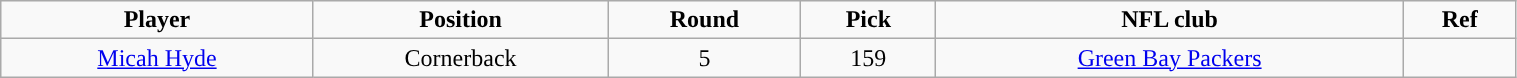<table class="wikitable" width="80%">
<tr align="center">
<td><strong>Player</strong></td>
<td><strong>Position</strong></td>
<td><strong>Round</strong></td>
<td><strong>Pick</strong></td>
<td><strong>NFL club</strong></td>
<td><strong>Ref</strong></td>
</tr>
<tr align="center" bgcolor="">
<td><a href='#'>Micah Hyde</a></td>
<td>Cornerback</td>
<td>5</td>
<td>159</td>
<td><a href='#'>Green Bay Packers</a></td>
<td></td>
</tr>
</table>
